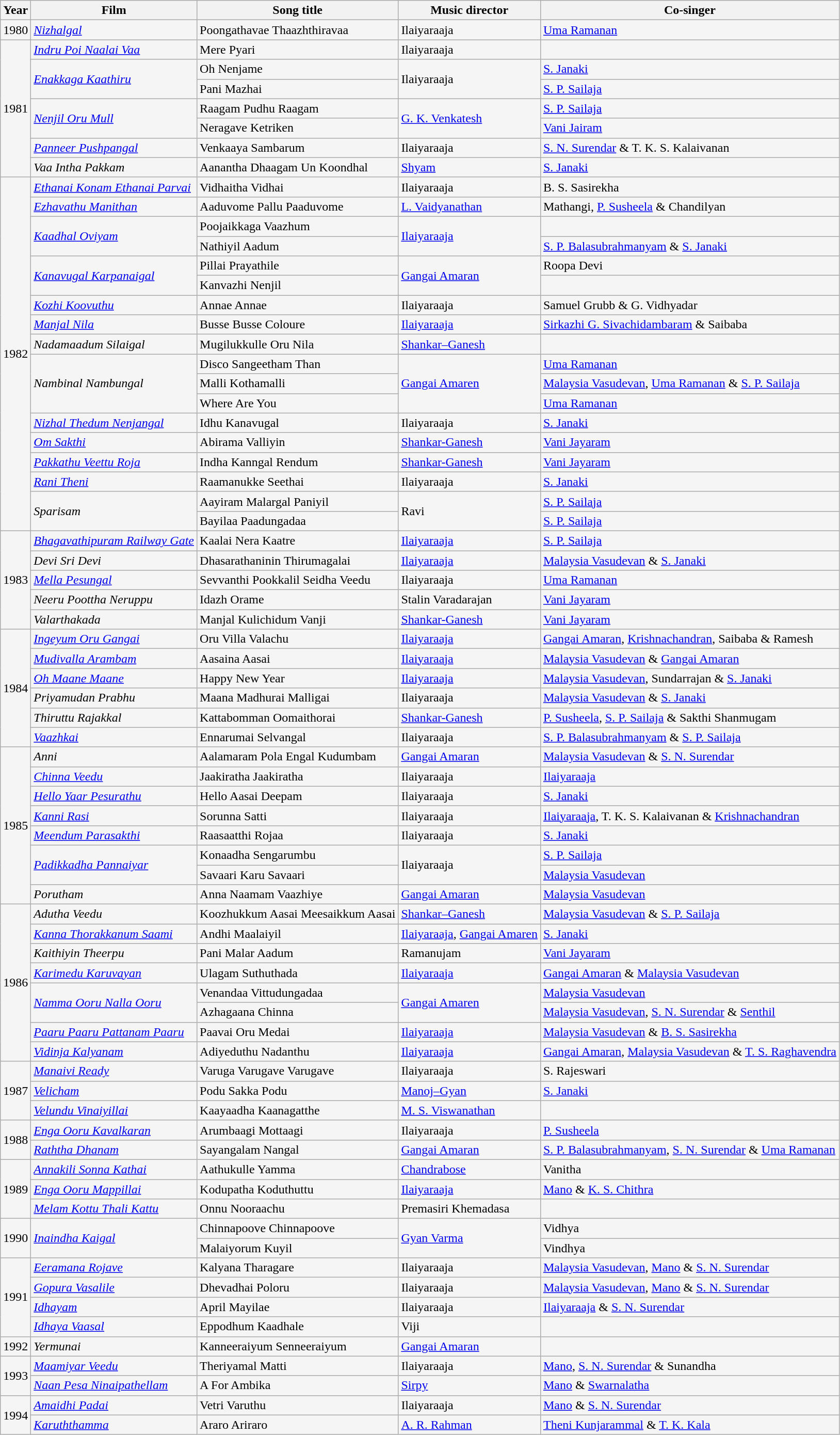<table class="wikitable sortable" style="background:#f5f5f5;">
<tr>
<th>Year</th>
<th>Film</th>
<th>Song title</th>
<th>Music director</th>
<th>Co-singer</th>
</tr>
<tr>
<td>1980</td>
<td><em><a href='#'>Nizhalgal</a></em></td>
<td>Poongathavae Thaazhthiravaa</td>
<td>Ilaiyaraaja</td>
<td><a href='#'>Uma Ramanan</a></td>
</tr>
<tr>
<td rowspan="7">1981</td>
<td><em><a href='#'>Indru Poi Naalai Vaa</a></em></td>
<td>Mere Pyari</td>
<td>Ilaiyaraaja</td>
<td></td>
</tr>
<tr>
<td rowspan="2"><em><a href='#'>Enakkaga Kaathiru</a></em></td>
<td>Oh Nenjame</td>
<td rowspan=2>Ilaiyaraaja</td>
<td><a href='#'>S. Janaki</a></td>
</tr>
<tr>
<td>Pani Mazhai</td>
<td><a href='#'>S. P. Sailaja</a></td>
</tr>
<tr>
<td rowspan="2"><em><a href='#'>Nenjil Oru Mull</a></em></td>
<td>Raagam Pudhu Raagam</td>
<td rowspan=2><a href='#'>G. K. Venkatesh</a></td>
<td><a href='#'>S. P. Sailaja</a></td>
</tr>
<tr>
<td>Neragave Ketriken</td>
<td><a href='#'>Vani Jairam</a></td>
</tr>
<tr>
<td><em><a href='#'>Panneer Pushpangal</a></em></td>
<td>Venkaaya Sambarum</td>
<td>Ilaiyaraaja</td>
<td><a href='#'>S. N. Surendar</a> & T. K. S. Kalaivanan</td>
</tr>
<tr>
<td><em>Vaa Intha Pakkam</em></td>
<td>Aanantha Dhaagam Un Koondhal</td>
<td><a href='#'>Shyam</a></td>
<td><a href='#'>S. Janaki</a></td>
</tr>
<tr>
<td rowspan="18">1982</td>
<td><em><a href='#'>Ethanai Konam Ethanai Parvai</a></em></td>
<td>Vidhaitha Vidhai</td>
<td>Ilaiyaraaja</td>
<td>B. S. Sasirekha</td>
</tr>
<tr>
<td><em><a href='#'>Ezhavathu Manithan</a></em></td>
<td>Aaduvome Pallu Paaduvome</td>
<td><a href='#'>L. Vaidyanathan</a></td>
<td>Mathangi, <a href='#'>P. Susheela</a> & Chandilyan</td>
</tr>
<tr>
<td rowspan="2"><em><a href='#'>Kaadhal Oviyam</a></em></td>
<td>Poojaikkaga Vaazhum</td>
<td rowspan=2><a href='#'>Ilaiyaraaja</a></td>
<td></td>
</tr>
<tr>
<td>Nathiyil Aadum</td>
<td><a href='#'>S. P. Balasubrahmanyam</a> & <a href='#'>S. Janaki</a></td>
</tr>
<tr>
<td rowspan="2"><em><a href='#'>Kanavugal Karpanaigal</a></em></td>
<td>Pillai Prayathile</td>
<td rowspan=2><a href='#'>Gangai Amaran</a></td>
<td>Roopa Devi</td>
</tr>
<tr>
<td>Kanvazhi Nenjil</td>
<td></td>
</tr>
<tr>
<td><em><a href='#'>Kozhi Koovuthu</a></em></td>
<td>Annae Annae</td>
<td>Ilaiyaraaja</td>
<td>Samuel Grubb & G. Vidhyadar</td>
</tr>
<tr>
<td><em><a href='#'>Manjal Nila</a></em></td>
<td>Busse Busse Coloure</td>
<td><a href='#'>Ilaiyaraaja</a></td>
<td><a href='#'>Sirkazhi G. Sivachidambaram</a> & Saibaba</td>
</tr>
<tr>
<td><em>Nadamaadum Silaigal</em></td>
<td>Mugilukkulle Oru Nila</td>
<td><a href='#'>Shankar–Ganesh</a></td>
<td></td>
</tr>
<tr>
<td rowspan="3"><em>Nambinal Nambungal</em></td>
<td>Disco Sangeetham Than</td>
<td rowspan=3><a href='#'>Gangai Amaren</a></td>
<td><a href='#'>Uma Ramanan</a></td>
</tr>
<tr>
<td>Malli Kothamalli</td>
<td><a href='#'>Malaysia Vasudevan</a>, <a href='#'>Uma Ramanan</a> & <a href='#'>S. P. Sailaja</a></td>
</tr>
<tr>
<td>Where Are You</td>
<td><a href='#'>Uma Ramanan</a></td>
</tr>
<tr>
<td><em><a href='#'>Nizhal Thedum Nenjangal</a></em></td>
<td>Idhu Kanavugal</td>
<td>Ilaiyaraaja</td>
<td><a href='#'>S. Janaki</a></td>
</tr>
<tr>
<td><em><a href='#'>Om Sakthi</a></em></td>
<td>Abirama Valliyin</td>
<td><a href='#'>Shankar-Ganesh</a></td>
<td><a href='#'>Vani Jayaram</a></td>
</tr>
<tr>
<td><em><a href='#'>Pakkathu Veettu Roja</a></em></td>
<td>Indha Kanngal Rendum</td>
<td><a href='#'>Shankar-Ganesh</a></td>
<td><a href='#'>Vani Jayaram</a></td>
</tr>
<tr>
<td><em><a href='#'>Rani Theni</a></em></td>
<td>Raamanukke Seethai</td>
<td>Ilaiyaraaja</td>
<td><a href='#'>S. Janaki</a></td>
</tr>
<tr>
<td rowspan="2"><em>Sparisam</em></td>
<td>Aayiram Malargal Paniyil</td>
<td rowspan=2>Ravi</td>
<td><a href='#'>S. P. Sailaja</a></td>
</tr>
<tr>
<td>Bayilaa Paadungadaa</td>
<td><a href='#'>S. P. Sailaja</a></td>
</tr>
<tr>
<td rowspan="5">1983</td>
<td><em><a href='#'>Bhagavathipuram Railway Gate</a></em></td>
<td>Kaalai Nera Kaatre</td>
<td><a href='#'>Ilaiyaraaja</a></td>
<td><a href='#'>S. P. Sailaja</a></td>
</tr>
<tr>
<td><em>Devi Sri Devi</em></td>
<td>Dhasarathaninin Thirumagalai</td>
<td><a href='#'>Ilaiyaraaja</a></td>
<td><a href='#'>Malaysia Vasudevan</a> & <a href='#'>S. Janaki</a></td>
</tr>
<tr>
<td><em><a href='#'>Mella Pesungal</a></em></td>
<td>Sevvanthi Pookkalil Seidha Veedu</td>
<td>Ilaiyaraaja</td>
<td><a href='#'>Uma Ramanan</a></td>
</tr>
<tr>
<td><em>Neeru Poottha Neruppu</em></td>
<td>Idazh Orame</td>
<td>Stalin Varadarajan</td>
<td><a href='#'>Vani Jayaram</a></td>
</tr>
<tr>
<td><em>Valarthakada</em></td>
<td>Manjal Kulichidum Vanji</td>
<td><a href='#'>Shankar-Ganesh</a></td>
<td><a href='#'>Vani Jayaram</a></td>
</tr>
<tr>
<td rowspan="6">1984</td>
<td><em><a href='#'>Ingeyum Oru Gangai</a></em></td>
<td>Oru Villa Valachu</td>
<td><a href='#'>Ilaiyaraaja</a></td>
<td><a href='#'>Gangai Amaran</a>, <a href='#'>Krishnachandran</a>, Saibaba & Ramesh</td>
</tr>
<tr>
<td><em><a href='#'>Mudivalla Arambam</a></em></td>
<td>Aasaina Aasai</td>
<td><a href='#'>Ilaiyaraaja</a></td>
<td><a href='#'>Malaysia Vasudevan</a> & <a href='#'>Gangai Amaran</a></td>
</tr>
<tr>
<td><em><a href='#'>Oh Maane Maane</a></em></td>
<td>Happy New Year</td>
<td><a href='#'>Ilaiyaraaja</a></td>
<td><a href='#'>Malaysia Vasudevan</a>, Sundarrajan & <a href='#'>S. Janaki</a></td>
</tr>
<tr>
<td><em>Priyamudan Prabhu</em></td>
<td>Maana Madhurai Malligai</td>
<td>Ilaiyaraaja</td>
<td><a href='#'>Malaysia Vasudevan</a> & <a href='#'>S. Janaki</a></td>
</tr>
<tr>
<td><em>Thiruttu Rajakkal</em></td>
<td>Kattabomman Oomaithorai</td>
<td><a href='#'>Shankar-Ganesh</a></td>
<td><a href='#'>P. Susheela</a>, <a href='#'>S. P. Sailaja</a> & Sakthi Shanmugam</td>
</tr>
<tr>
<td><em><a href='#'>Vaazhkai</a></em></td>
<td>Ennarumai Selvangal</td>
<td>Ilaiyaraaja</td>
<td><a href='#'>S. P. Balasubrahmanyam</a> & <a href='#'>S. P. Sailaja</a></td>
</tr>
<tr>
<td rowspan="8">1985</td>
<td><em>Anni</em></td>
<td>Aalamaram Pola Engal Kudumbam</td>
<td><a href='#'>Gangai Amaran</a></td>
<td><a href='#'>Malaysia Vasudevan</a> & <a href='#'>S. N. Surendar</a></td>
</tr>
<tr>
<td><em><a href='#'>Chinna Veedu</a></em></td>
<td>Jaakiratha Jaakiratha</td>
<td>Ilaiyaraaja</td>
<td><a href='#'>Ilaiyaraaja</a></td>
</tr>
<tr>
<td><em><a href='#'>Hello Yaar Pesurathu</a></em></td>
<td>Hello Aasai Deepam</td>
<td>Ilaiyaraaja</td>
<td><a href='#'>S. Janaki</a></td>
</tr>
<tr>
<td><em><a href='#'>Kanni Rasi</a></em></td>
<td>Sorunna Satti</td>
<td>Ilaiyaraaja</td>
<td><a href='#'>Ilaiyaraaja</a>, T. K. S. Kalaivanan & <a href='#'>Krishnachandran</a></td>
</tr>
<tr>
<td><em><a href='#'>Meendum Parasakthi</a></em></td>
<td>Raasaatthi Rojaa</td>
<td>Ilaiyaraaja</td>
<td><a href='#'>S. Janaki</a></td>
</tr>
<tr>
<td rowspan="2"><em><a href='#'>Padikkadha Pannaiyar</a></em></td>
<td>Konaadha Sengarumbu</td>
<td rowspan=2>Ilaiyaraaja</td>
<td><a href='#'>S. P. Sailaja</a></td>
</tr>
<tr>
<td>Savaari Karu Savaari</td>
<td><a href='#'>Malaysia Vasudevan</a></td>
</tr>
<tr>
<td><em>Porutham</em></td>
<td>Anna Naamam Vaazhiye</td>
<td><a href='#'>Gangai Amaran</a></td>
<td><a href='#'>Malaysia Vasudevan</a></td>
</tr>
<tr>
<td rowspan="8">1986</td>
<td><em>Adutha Veedu</em></td>
<td>Koozhukkum Aasai Meesaikkum Aasai</td>
<td><a href='#'>Shankar–Ganesh</a></td>
<td><a href='#'>Malaysia Vasudevan</a> & <a href='#'>S. P. Sailaja</a></td>
</tr>
<tr>
<td><em><a href='#'>Kanna Thorakkanum Saami</a></em></td>
<td>Andhi Maalaiyil</td>
<td><a href='#'>Ilaiyaraaja</a>, <a href='#'>Gangai Amaren</a></td>
<td><a href='#'>S. Janaki</a></td>
</tr>
<tr>
<td><em>Kaithiyin Theerpu</em></td>
<td>Pani Malar Aadum</td>
<td>Ramanujam</td>
<td><a href='#'>Vani Jayaram</a></td>
</tr>
<tr>
<td><em><a href='#'>Karimedu Karuvayan</a></em></td>
<td>Ulagam Suthuthada</td>
<td><a href='#'>Ilaiyaraaja</a></td>
<td><a href='#'>Gangai Amaran</a> & <a href='#'>Malaysia Vasudevan</a></td>
</tr>
<tr>
<td rowspan="2"><em><a href='#'>Namma Ooru Nalla Ooru</a></em></td>
<td>Venandaa Vittudungadaa</td>
<td rowspan=2><a href='#'>Gangai Amaren</a></td>
<td><a href='#'>Malaysia Vasudevan</a></td>
</tr>
<tr>
<td>Azhagaana Chinna</td>
<td><a href='#'>Malaysia Vasudevan</a>, <a href='#'>S. N. Surendar</a> & <a href='#'>Senthil</a></td>
</tr>
<tr>
<td><em><a href='#'>Paaru Paaru Pattanam Paaru</a></em></td>
<td>Paavai Oru Medai</td>
<td><a href='#'>Ilaiyaraaja</a></td>
<td><a href='#'>Malaysia Vasudevan</a> & <a href='#'>B. S. Sasirekha</a></td>
</tr>
<tr>
<td><em><a href='#'>Vidinja Kalyanam</a></em></td>
<td>Adiyeduthu Nadanthu</td>
<td><a href='#'>Ilaiyaraaja</a></td>
<td><a href='#'>Gangai Amaran</a>, <a href='#'>Malaysia Vasudevan</a> & <a href='#'>T. S. Raghavendra</a></td>
</tr>
<tr>
<td rowspan="3">1987</td>
<td><em><a href='#'>Manaivi Ready</a></em></td>
<td>Varuga Varugave Varugave</td>
<td>Ilaiyaraaja</td>
<td>S. Rajeswari</td>
</tr>
<tr>
<td><em><a href='#'>Velicham</a></em></td>
<td>Podu Sakka Podu</td>
<td><a href='#'>Manoj–Gyan</a></td>
<td><a href='#'>S. Janaki</a></td>
</tr>
<tr>
<td><em><a href='#'>Velundu Vinaiyillai</a></em></td>
<td>Kaayaadha Kaanagatthe</td>
<td><a href='#'>M. S. Viswanathan</a></td>
<td></td>
</tr>
<tr>
<td rowspan="2">1988</td>
<td><em><a href='#'>Enga Ooru Kavalkaran</a></em></td>
<td>Arumbaagi Mottaagi</td>
<td>Ilaiyaraaja</td>
<td><a href='#'>P. Susheela</a></td>
</tr>
<tr>
<td><em><a href='#'>Raththa Dhanam</a></em></td>
<td>Sayangalam Nangal</td>
<td><a href='#'>Gangai Amaran</a></td>
<td><a href='#'>S. P. Balasubrahmanyam</a>, <a href='#'>S. N. Surendar</a> & <a href='#'>Uma Ramanan</a></td>
</tr>
<tr>
<td rowspan="3">1989</td>
<td><em><a href='#'>Annakili Sonna Kathai</a></em></td>
<td>Aathukulle Yamma</td>
<td><a href='#'>Chandrabose</a></td>
<td>Vanitha</td>
</tr>
<tr>
<td><em><a href='#'>Enga Ooru Mappillai</a></em></td>
<td>Kodupatha Koduthuttu</td>
<td><a href='#'>Ilaiyaraaja</a></td>
<td><a href='#'>Mano</a> & <a href='#'>K. S. Chithra</a></td>
</tr>
<tr>
<td><em><a href='#'>Melam Kottu Thali Kattu</a></em></td>
<td>Onnu Nooraachu</td>
<td>Premasiri Khemadasa</td>
<td></td>
</tr>
<tr>
<td rowspan=2>1990</td>
<td rowspan=2><em><a href='#'>Inaindha Kaigal</a></em></td>
<td>Chinnapoove Chinnapoove</td>
<td rowspan=2><a href='#'>Gyan Varma</a></td>
<td>Vidhya</td>
</tr>
<tr>
<td>Malaiyorum Kuyil</td>
<td>Vindhya</td>
</tr>
<tr>
<td rowspan="4">1991</td>
<td><em><a href='#'>Eeramana Rojave</a></em></td>
<td>Kalyana Tharagare</td>
<td>Ilaiyaraaja</td>
<td><a href='#'>Malaysia Vasudevan</a>, <a href='#'>Mano</a> & <a href='#'>S. N. Surendar</a></td>
</tr>
<tr>
<td><em><a href='#'>Gopura Vasalile</a></em></td>
<td>Dhevadhai Poloru</td>
<td>Ilaiyaraaja</td>
<td><a href='#'>Malaysia Vasudevan</a>, <a href='#'>Mano</a> & <a href='#'>S. N. Surendar</a></td>
</tr>
<tr>
<td><em><a href='#'>Idhayam</a></em></td>
<td>April Mayilae</td>
<td>Ilaiyaraaja</td>
<td><a href='#'>Ilaiyaraaja</a> & <a href='#'>S. N. Surendar</a></td>
</tr>
<tr>
<td><em><a href='#'>Idhaya Vaasal</a></em></td>
<td>Eppodhum Kaadhale</td>
<td>Viji</td>
<td></td>
</tr>
<tr>
<td>1992</td>
<td><em>Yermunai</em></td>
<td>Kanneeraiyum Senneeraiyum</td>
<td><a href='#'>Gangai Amaran</a></td>
<td></td>
</tr>
<tr>
<td rowspan="2">1993</td>
<td><em><a href='#'>Maamiyar Veedu</a></em></td>
<td>Theriyamal Matti</td>
<td>Ilaiyaraaja</td>
<td><a href='#'>Mano</a>, <a href='#'>S. N. Surendar</a> & Sunandha</td>
</tr>
<tr>
<td><em><a href='#'>Naan Pesa Ninaipathellam</a></em></td>
<td>A For Ambika</td>
<td><a href='#'>Sirpy</a></td>
<td><a href='#'>Mano</a> & <a href='#'>Swarnalatha</a></td>
</tr>
<tr>
<td rowspan="2">1994</td>
<td><em><a href='#'>Amaidhi Padai</a></em></td>
<td>Vetri Varuthu</td>
<td>Ilaiyaraaja</td>
<td><a href='#'>Mano</a> & <a href='#'>S. N. Surendar</a></td>
</tr>
<tr>
<td><em><a href='#'>Karuththamma</a></em></td>
<td>Araro Ariraro</td>
<td><a href='#'>A. R. Rahman</a></td>
<td><a href='#'>Theni Kunjarammal</a> & <a href='#'>T. K. Kala</a></td>
</tr>
</table>
